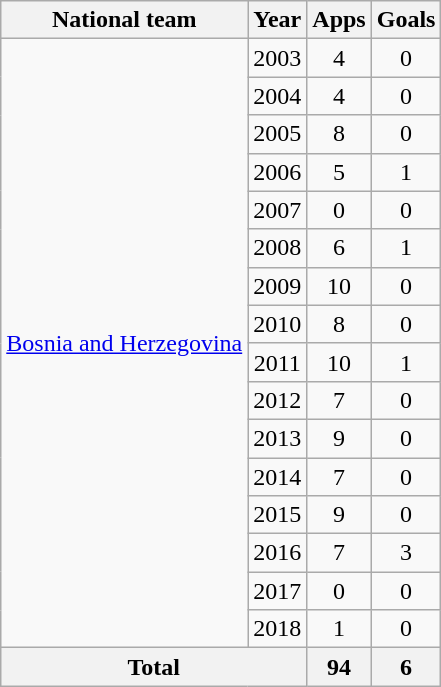<table class="wikitable" style="text-align:center">
<tr>
<th>National team</th>
<th>Year</th>
<th>Apps</th>
<th>Goals</th>
</tr>
<tr>
<td rowspan="16"><a href='#'>Bosnia and Herzegovina</a></td>
<td>2003</td>
<td>4</td>
<td>0</td>
</tr>
<tr>
<td>2004</td>
<td>4</td>
<td>0</td>
</tr>
<tr>
<td>2005</td>
<td>8</td>
<td>0</td>
</tr>
<tr>
<td>2006</td>
<td>5</td>
<td>1</td>
</tr>
<tr>
<td>2007</td>
<td>0</td>
<td>0</td>
</tr>
<tr>
<td>2008</td>
<td>6</td>
<td>1</td>
</tr>
<tr>
<td>2009</td>
<td>10</td>
<td>0</td>
</tr>
<tr>
<td>2010</td>
<td>8</td>
<td>0</td>
</tr>
<tr>
<td>2011</td>
<td>10</td>
<td>1</td>
</tr>
<tr>
<td>2012</td>
<td>7</td>
<td>0</td>
</tr>
<tr>
<td>2013</td>
<td>9</td>
<td>0</td>
</tr>
<tr>
<td>2014</td>
<td>7</td>
<td>0</td>
</tr>
<tr>
<td>2015</td>
<td>9</td>
<td>0</td>
</tr>
<tr>
<td>2016</td>
<td>7</td>
<td>3</td>
</tr>
<tr>
<td>2017</td>
<td>0</td>
<td>0</td>
</tr>
<tr>
<td>2018</td>
<td>1</td>
<td>0</td>
</tr>
<tr>
<th colspan="2">Total</th>
<th>94</th>
<th>6</th>
</tr>
</table>
